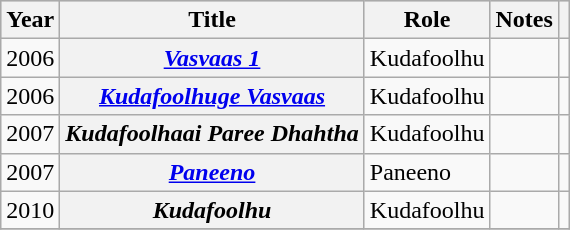<table class="wikitable sortable plainrowheaders">
<tr style="background:#ccc; text-align:center;">
<th scope="col">Year</th>
<th scope="col">Title</th>
<th scope="col">Role</th>
<th scope="col">Notes</th>
<th scope="col" class="unsortable"></th>
</tr>
<tr>
<td>2006</td>
<th scope="row"><em><a href='#'>Vasvaas 1</a></em></th>
<td>Kudafoolhu</td>
<td></td>
<td style="text-align: center;"></td>
</tr>
<tr>
<td>2006</td>
<th scope="row"><em><a href='#'>Kudafoolhuge Vasvaas</a></em></th>
<td>Kudafoolhu</td>
<td></td>
<td style="text-align: center;"></td>
</tr>
<tr>
<td>2007</td>
<th scope="row"><em>Kudafoolhaai Paree Dhahtha</em></th>
<td>Kudafoolhu</td>
<td></td>
<td style="text-align: center;"></td>
</tr>
<tr>
<td>2007</td>
<th scope="row"><em><a href='#'>Paneeno</a></em></th>
<td>Paneeno</td>
<td></td>
<td style="text-align: center;"></td>
</tr>
<tr>
<td>2010</td>
<th scope="row"><em>Kudafoolhu</em></th>
<td>Kudafoolhu</td>
<td></td>
<td></td>
</tr>
<tr>
</tr>
</table>
